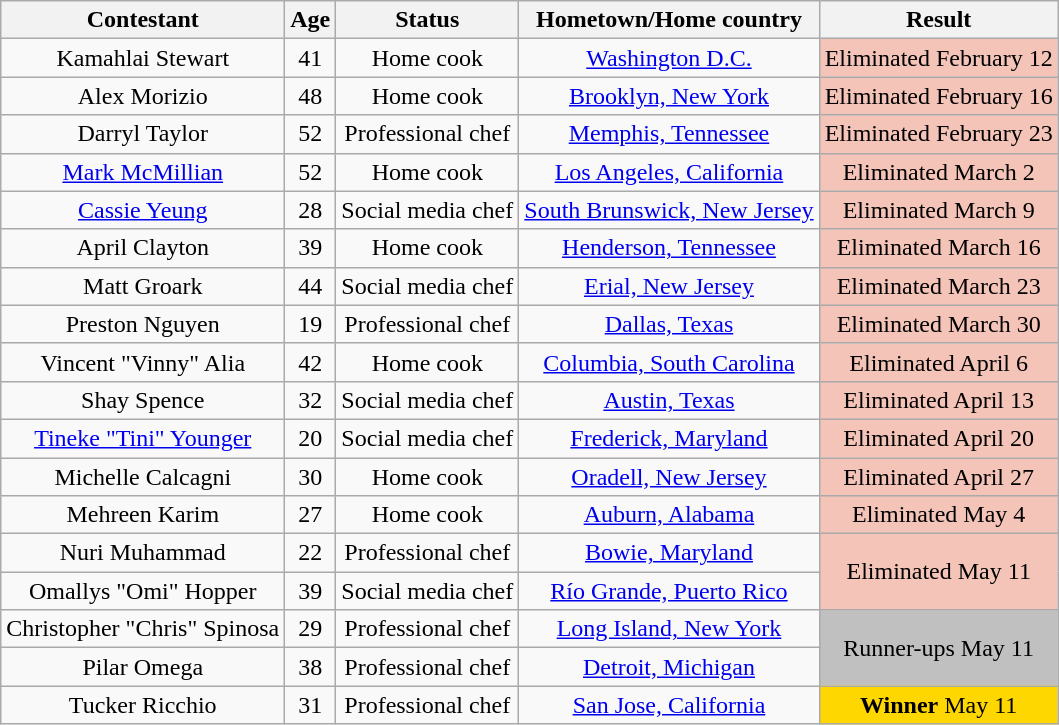<table class="wikitable sortable plainrowheaders" style="text-align:center">
<tr>
<th scope="col">Contestant</th>
<th scope="col">Age</th>
<th scope="col">Status</th>
<th scope="col">Hometown/Home country</th>
<th scope="col">Result</th>
</tr>
<tr>
<td>Kamahlai Stewart</td>
<td>41</td>
<td>Home cook</td>
<td><a href='#'>Washington D.C.</a></td>
<td style="background:#F4C4B8; text-align:center;">Eliminated February 12</td>
</tr>
<tr>
<td>Alex Morizio</td>
<td>48</td>
<td>Home cook</td>
<td><a href='#'>Brooklyn, New York</a></td>
<td style="background:#F4C4B8; text-align:center;">Eliminated February 16</td>
</tr>
<tr>
<td>Darryl Taylor</td>
<td>52</td>
<td>Professional chef</td>
<td><a href='#'>Memphis, Tennessee</a></td>
<td style="background:#F4C4B8; text-align:center;">Eliminated February 23</td>
</tr>
<tr>
<td><a href='#'>Mark McMillian</a></td>
<td>52</td>
<td>Home cook</td>
<td><a href='#'>Los Angeles, California</a></td>
<td style="background:#F4C4B8; text-align:center;">Eliminated March 2</td>
</tr>
<tr>
<td><a href='#'>Cassie Yeung</a></td>
<td>28</td>
<td>Social media chef</td>
<td><a href='#'>South Brunswick, New Jersey</a></td>
<td style="background:#F4C4B8; text-align:center;">Eliminated March 9</td>
</tr>
<tr>
<td>April Clayton</td>
<td>39</td>
<td>Home cook</td>
<td><a href='#'>Henderson, Tennessee</a></td>
<td style="background:#F4C4B8; text-align:center;">Eliminated March 16</td>
</tr>
<tr>
<td>Matt Groark</td>
<td>44</td>
<td>Social media chef</td>
<td><a href='#'>Erial, New Jersey</a></td>
<td style="background:#F4C4B8; text-align:center;">Eliminated March 23</td>
</tr>
<tr>
<td>Preston Nguyen</td>
<td>19</td>
<td>Professional chef</td>
<td><a href='#'>Dallas, Texas</a></td>
<td style="background:#F4C4B8; text-align:center;">Eliminated March 30</td>
</tr>
<tr>
<td>Vincent "Vinny" Alia</td>
<td>42</td>
<td>Home cook</td>
<td><a href='#'>Columbia, South Carolina</a></td>
<td style="background:#F4C4B8; text-align:center;">Eliminated April 6</td>
</tr>
<tr>
<td>Shay Spence</td>
<td>32</td>
<td>Social media chef</td>
<td><a href='#'>Austin, Texas</a></td>
<td style="background:#F4C4B8; text-align:center;">Eliminated April 13</td>
</tr>
<tr>
<td><a href='#'>Tineke "Tini" Younger</a></td>
<td>20</td>
<td>Social media chef</td>
<td><a href='#'>Frederick, Maryland</a></td>
<td style="background:#F4C4B8; text-align:center;">Eliminated April 20</td>
</tr>
<tr>
<td>Michelle Calcagni</td>
<td>30</td>
<td>Home cook</td>
<td><a href='#'>Oradell, New Jersey</a></td>
<td style="background:#F4C4B8; text-align:center;">Eliminated April 27</td>
</tr>
<tr>
<td>Mehreen Karim</td>
<td>27</td>
<td>Home cook</td>
<td><a href='#'>Auburn, Alabama</a></td>
<td style="background:#F4C4B8; text-align:center;">Eliminated May 4</td>
</tr>
<tr>
<td>Nuri Muhammad</td>
<td>22</td>
<td>Professional chef</td>
<td><a href='#'>Bowie, Maryland</a></td>
<td rowspan="2" style="background:#F4C4B8; text-align:center;">Eliminated May 11</td>
</tr>
<tr>
<td>Omallys "Omi" Hopper</td>
<td>39</td>
<td>Social media chef</td>
<td><a href='#'>Río Grande, Puerto Rico</a></td>
</tr>
<tr>
<td>Christopher "Chris" Spinosa</td>
<td>29</td>
<td>Professional chef</td>
<td><a href='#'>Long Island, New York</a></td>
<td rowspan="2" style="background:silver; text-align:center;">Runner-ups May 11</td>
</tr>
<tr>
<td>Pilar Omega</td>
<td>38</td>
<td>Professional chef</td>
<td><a href='#'>Detroit, Michigan</a></td>
</tr>
<tr>
<td>Tucker Ricchio</td>
<td>31</td>
<td>Professional chef</td>
<td><a href='#'>San Jose, California</a></td>
<td style="background:gold; text-align:center;"><strong>Winner</strong> May 11</td>
</tr>
</table>
